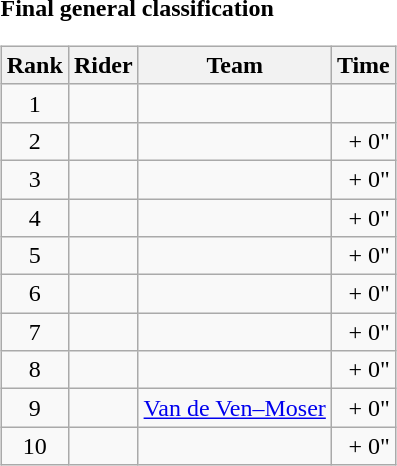<table>
<tr>
<td><strong>Final general classification</strong><br><table class="wikitable">
<tr>
<th scope="col">Rank</th>
<th scope="col">Rider</th>
<th scope="col">Team</th>
<th scope="col">Time</th>
</tr>
<tr>
<td style="text-align:center;">1</td>
<td></td>
<td></td>
<td style="text-align:right;"></td>
</tr>
<tr>
<td style="text-align:center;">2</td>
<td></td>
<td></td>
<td style="text-align:right;">+ 0"</td>
</tr>
<tr>
<td style="text-align:center;">3</td>
<td></td>
<td></td>
<td style="text-align:right;">+ 0"</td>
</tr>
<tr>
<td style="text-align:center;">4</td>
<td></td>
<td></td>
<td style="text-align:right;">+ 0"</td>
</tr>
<tr>
<td style="text-align:center;">5</td>
<td></td>
<td></td>
<td style="text-align:right;">+ 0"</td>
</tr>
<tr>
<td style="text-align:center;">6</td>
<td></td>
<td></td>
<td style="text-align:right;">+ 0"</td>
</tr>
<tr>
<td style="text-align:center;">7</td>
<td></td>
<td></td>
<td style="text-align:right;">+ 0"</td>
</tr>
<tr>
<td style="text-align:center;">8</td>
<td></td>
<td></td>
<td style="text-align:right;">+ 0"</td>
</tr>
<tr>
<td style="text-align:center;">9</td>
<td></td>
<td><a href='#'>Van de Ven–Moser</a></td>
<td style="text-align:right;">+ 0"</td>
</tr>
<tr>
<td style="text-align:center;">10</td>
<td></td>
<td></td>
<td style="text-align:right;">+ 0"</td>
</tr>
</table>
</td>
</tr>
</table>
